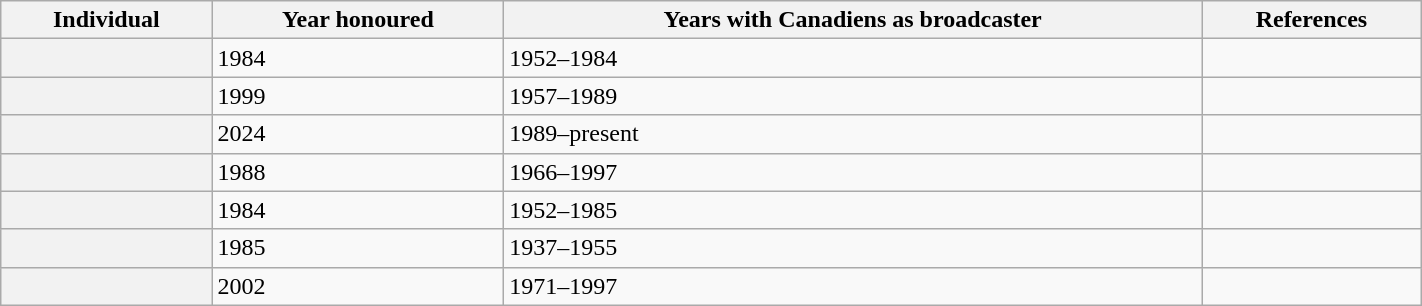<table class="wikitable sortable" width="75%">
<tr>
<th scope="col">Individual</th>
<th scope="col">Year honoured</th>
<th scope="col">Years with Canadiens as broadcaster</th>
<th scope="col" class="unsortable">References</th>
</tr>
<tr>
<th scope="row"></th>
<td>1984</td>
<td>1952–1984</td>
<td></td>
</tr>
<tr>
<th scope="row"></th>
<td>1999</td>
<td>1957–1989</td>
<td></td>
</tr>
<tr>
<th scope="row"></th>
<td>2024</td>
<td>1989–present</td>
<td></td>
</tr>
<tr>
<th scope="row"></th>
<td>1988</td>
<td>1966–1997</td>
<td></td>
</tr>
<tr>
<th scope="row"></th>
<td>1984</td>
<td>1952–1985</td>
<td></td>
</tr>
<tr>
<th scope="row"></th>
<td>1985</td>
<td>1937–1955</td>
<td></td>
</tr>
<tr>
<th scope="row"></th>
<td>2002</td>
<td>1971–1997</td>
<td></td>
</tr>
</table>
